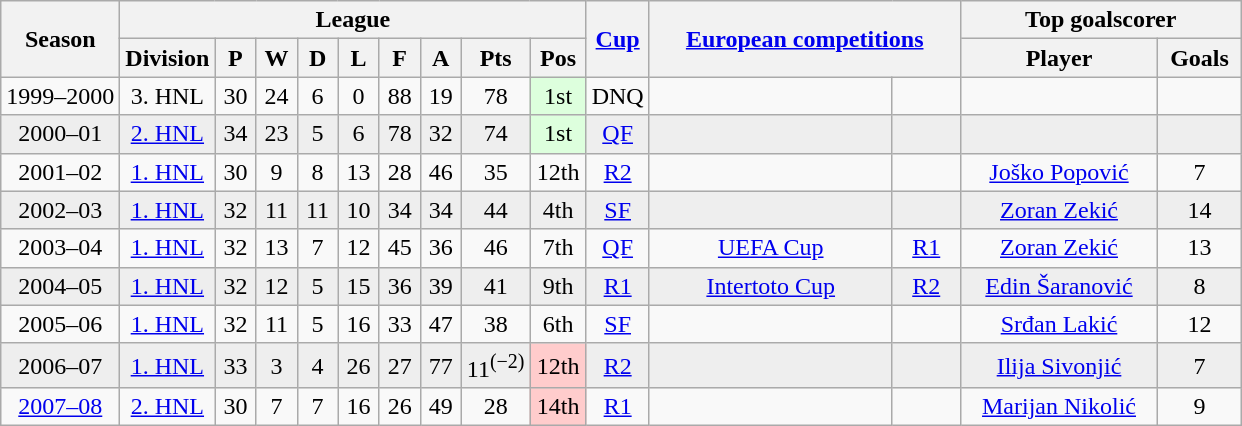<table class="wikitable" style="text-align: center">
<tr>
<th rowspan=2>Season</th>
<th colspan=9>League</th>
<th rowspan=2 width="30"><a href='#'>Cup</a></th>
<th rowspan=2 colspan=2 width="200"><a href='#'>European competitions</a></th>
<th colspan=2 width="180">Top goalscorer</th>
</tr>
<tr>
<th>Division</th>
<th width="20">P</th>
<th width="20">W</th>
<th width="20">D</th>
<th width="20">L</th>
<th width="20">F</th>
<th width="20">A</th>
<th width="20">Pts</th>
<th width="30">Pos</th>
<th>Player</th>
<th>Goals</th>
</tr>
<tr>
<td>1999–2000</td>
<td>3. HNL</td>
<td>30</td>
<td>24</td>
<td>6</td>
<td>0</td>
<td>88</td>
<td>19</td>
<td>78</td>
<td bgcolor="#ddffdd">1st</td>
<td>DNQ</td>
<td></td>
<td></td>
<td></td>
<td></td>
</tr>
<tr bgcolor=#EEEEEE>
<td>2000–01</td>
<td><a href='#'>2. HNL</a></td>
<td>34</td>
<td>23</td>
<td>5</td>
<td>6</td>
<td>78</td>
<td>32</td>
<td>74</td>
<td bgcolor="#ddffdd">1st</td>
<td><a href='#'>QF</a></td>
<td></td>
<td></td>
<td></td>
<td></td>
</tr>
<tr>
<td>2001–02</td>
<td><a href='#'>1. HNL</a></td>
<td>30</td>
<td>9</td>
<td>8</td>
<td>13</td>
<td>28</td>
<td>46</td>
<td>35</td>
<td>12th</td>
<td><a href='#'>R2</a></td>
<td></td>
<td></td>
<td><a href='#'>Joško Popović</a></td>
<td>7</td>
</tr>
<tr bgcolor=#EEEEEE>
<td>2002–03</td>
<td><a href='#'>1. HNL</a></td>
<td>32</td>
<td>11</td>
<td>11</td>
<td>10</td>
<td>34</td>
<td>34</td>
<td>44</td>
<td>4th</td>
<td><a href='#'>SF</a></td>
<td></td>
<td></td>
<td><a href='#'>Zoran Zekić</a></td>
<td>14</td>
</tr>
<tr>
<td>2003–04</td>
<td><a href='#'>1. HNL</a></td>
<td>32</td>
<td>13</td>
<td>7</td>
<td>12</td>
<td>45</td>
<td>36</td>
<td>46</td>
<td>7th</td>
<td><a href='#'>QF</a></td>
<td><a href='#'>UEFA Cup</a></td>
<td><a href='#'>R1</a></td>
<td><a href='#'>Zoran Zekić</a></td>
<td>13</td>
</tr>
<tr bgcolor=#EEEEEE>
<td>2004–05</td>
<td><a href='#'>1. HNL</a></td>
<td>32</td>
<td>12</td>
<td>5</td>
<td>15</td>
<td>36</td>
<td>39</td>
<td>41</td>
<td>9th</td>
<td><a href='#'>R1</a></td>
<td><a href='#'>Intertoto Cup</a></td>
<td><a href='#'>R2</a></td>
<td><a href='#'>Edin Šaranović</a></td>
<td>8</td>
</tr>
<tr>
<td>2005–06</td>
<td><a href='#'>1. HNL</a></td>
<td>32</td>
<td>11</td>
<td>5</td>
<td>16</td>
<td>33</td>
<td>47</td>
<td>38</td>
<td>6th</td>
<td><a href='#'>SF</a></td>
<td></td>
<td></td>
<td><a href='#'>Srđan Lakić</a></td>
<td>12</td>
</tr>
<tr bgcolor=#EEEEEE>
<td>2006–07</td>
<td><a href='#'>1. HNL</a></td>
<td>33</td>
<td>3</td>
<td>4</td>
<td>26</td>
<td>27</td>
<td>77</td>
<td>11<sup>(−2)</sup></td>
<td bgcolor="#ffcccc">12th</td>
<td><a href='#'>R2</a></td>
<td></td>
<td></td>
<td><a href='#'>Ilija Sivonjić</a></td>
<td>7</td>
</tr>
<tr>
<td><a href='#'>2007–08</a></td>
<td><a href='#'>2. HNL</a></td>
<td>30</td>
<td>7</td>
<td>7</td>
<td>16</td>
<td>26</td>
<td>49</td>
<td>28</td>
<td bgcolor="#ffcccc">14th</td>
<td><a href='#'>R1</a></td>
<td></td>
<td></td>
<td><a href='#'>Marijan Nikolić</a></td>
<td>9</td>
</tr>
</table>
